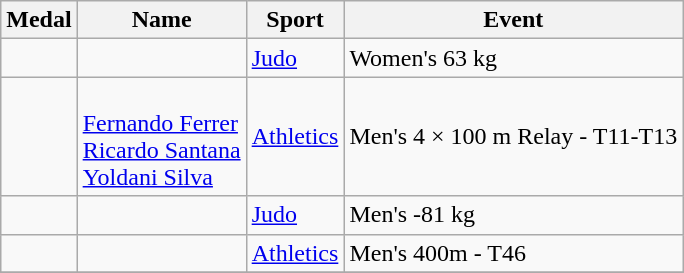<table class="wikitable sortable">
<tr>
<th>Medal</th>
<th>Name</th>
<th>Sport</th>
<th>Event</th>
</tr>
<tr>
<td></td>
<td></td>
<td><a href='#'>Judo</a></td>
<td>Women's 63 kg</td>
</tr>
<tr>
<td></td>
<td><br><a href='#'>Fernando Ferrer</a><br><a href='#'>Ricardo Santana</a><br><a href='#'>Yoldani Silva</a></td>
<td><a href='#'>Athletics</a></td>
<td>Men's 4 × 100 m Relay - T11-T13</td>
</tr>
<tr>
<td></td>
<td></td>
<td><a href='#'>Judo</a></td>
<td>Men's -81 kg</td>
</tr>
<tr>
<td></td>
<td></td>
<td><a href='#'>Athletics</a></td>
<td>Men's 400m - T46</td>
</tr>
<tr>
</tr>
</table>
